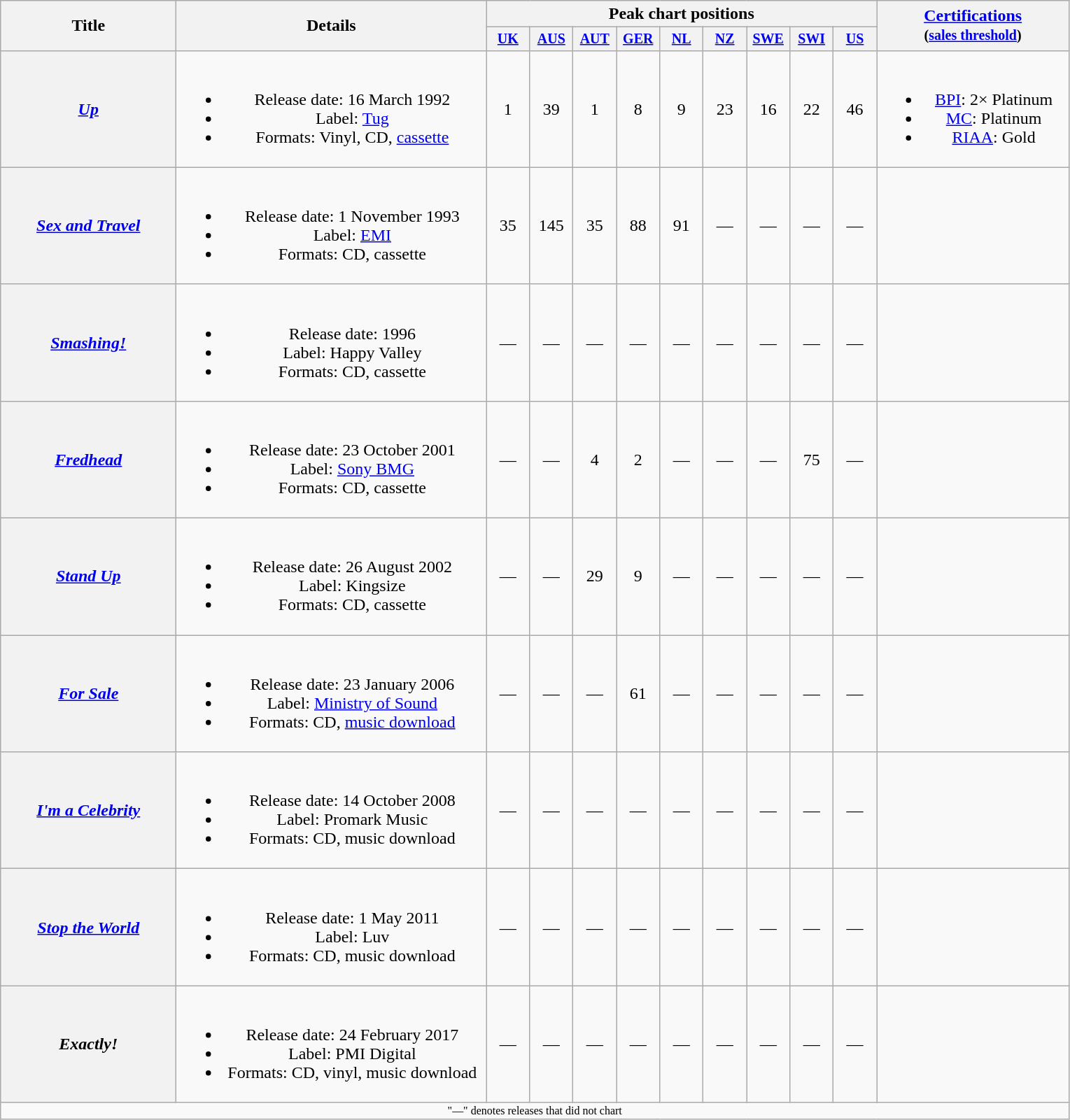<table class="wikitable plainrowheaders" style="text-align:center;">
<tr>
<th rowspan="2" style="width:10em;">Title</th>
<th rowspan="2" style="width:18em;">Details</th>
<th colspan="9">Peak chart positions</th>
<th rowspan="2" style="width:11em;"><a href='#'>Certifications</a><br><small>(<a href='#'>sales threshold</a>)</small></th>
</tr>
<tr style="font-size:smaller;">
<th style="width:35px;"><a href='#'>UK</a><br></th>
<th style="width:35px;"><a href='#'>AUS</a><br></th>
<th style="width:35px;"><a href='#'>AUT</a><br></th>
<th style="width:35px;"><a href='#'>GER</a><br></th>
<th style="width:35px;"><a href='#'>NL</a><br></th>
<th style="width:35px;"><a href='#'>NZ</a><br></th>
<th style="width:35px;"><a href='#'>SWE</a><br></th>
<th style="width:35px;"><a href='#'>SWI</a><br></th>
<th style="width:35px;"><a href='#'>US</a><br></th>
</tr>
<tr>
<th scope="row"><em><a href='#'>Up</a></em></th>
<td><br><ul><li>Release date: 16 March 1992</li><li>Label: <a href='#'>Tug</a></li><li>Formats: Vinyl, CD, <a href='#'>cassette</a> </li></ul></td>
<td>1</td>
<td>39</td>
<td>1</td>
<td>8</td>
<td>9</td>
<td>23</td>
<td>16</td>
<td>22</td>
<td>46</td>
<td><br><ul><li><a href='#'>BPI</a>: 2× Platinum</li><li><a href='#'>MC</a>: Platinum</li><li><a href='#'>RIAA</a>: Gold</li></ul></td>
</tr>
<tr>
<th scope="row"><em><a href='#'>Sex and Travel</a></em></th>
<td><br><ul><li>Release date: 1 November 1993</li><li>Label: <a href='#'>EMI</a></li><li>Formats: CD, cassette </li></ul></td>
<td>35</td>
<td>145</td>
<td>35</td>
<td>88</td>
<td>91</td>
<td>—</td>
<td>—</td>
<td>—</td>
<td>—</td>
<td></td>
</tr>
<tr>
<th scope="row"><em><a href='#'>Smashing!</a></em></th>
<td><br><ul><li>Release date: 1996</li><li>Label: Happy Valley</li><li>Formats: CD, cassette </li></ul></td>
<td>—</td>
<td>—</td>
<td>—</td>
<td>—</td>
<td>—</td>
<td>—</td>
<td>—</td>
<td>—</td>
<td>—</td>
<td></td>
</tr>
<tr>
<th scope="row"><em><a href='#'>Fredhead</a></em></th>
<td><br><ul><li>Release date: 23 October 2001</li><li>Label: <a href='#'>Sony BMG</a></li><li>Formats: CD, cassette </li></ul></td>
<td>—</td>
<td>—</td>
<td>4</td>
<td>2</td>
<td>—</td>
<td>—</td>
<td>—</td>
<td>75</td>
<td>—</td>
<td></td>
</tr>
<tr>
<th scope="row"><em><a href='#'>Stand Up</a></em></th>
<td><br><ul><li>Release date: 26 August 2002</li><li>Label: Kingsize</li><li>Formats: CD, cassette </li></ul></td>
<td>—</td>
<td>—</td>
<td>29</td>
<td>9</td>
<td>—</td>
<td>—</td>
<td>—</td>
<td>—</td>
<td>—</td>
<td></td>
</tr>
<tr>
<th scope="row"><em><a href='#'>For Sale</a></em></th>
<td><br><ul><li>Release date: 23 January 2006</li><li>Label: <a href='#'>Ministry of Sound</a></li><li>Formats: CD, <a href='#'>music download</a> </li></ul></td>
<td>—</td>
<td>—</td>
<td>—</td>
<td>61</td>
<td>—</td>
<td>—</td>
<td>—</td>
<td>—</td>
<td>—</td>
<td></td>
</tr>
<tr>
<th scope="row"><em><a href='#'>I'm a Celebrity</a></em></th>
<td><br><ul><li>Release date: 14 October 2008</li><li>Label: Promark Music</li><li>Formats: CD, music download</li></ul></td>
<td>—</td>
<td>—</td>
<td>—</td>
<td>—</td>
<td>—</td>
<td>—</td>
<td>—</td>
<td>—</td>
<td>—</td>
<td></td>
</tr>
<tr>
<th scope="row"><em><a href='#'>Stop the World</a></em></th>
<td><br><ul><li>Release date: 1 May 2011</li><li>Label: Luv</li><li>Formats: CD, music download</li></ul></td>
<td>—</td>
<td>—</td>
<td>—</td>
<td>—</td>
<td>—</td>
<td>—</td>
<td>—</td>
<td>—</td>
<td>—</td>
<td></td>
</tr>
<tr>
<th scope="row"><em>Exactly!</em></th>
<td><br><ul><li>Release date: 24 February 2017</li><li>Label: PMI Digital</li><li>Formats: CD, vinyl, music download</li></ul></td>
<td>—</td>
<td>—</td>
<td>—</td>
<td>—</td>
<td>—</td>
<td>—</td>
<td>—</td>
<td>—</td>
<td>—</td>
<td></td>
</tr>
<tr>
<td colspan="15" style="font-size:8pt">"—" denotes releases that did not chart</td>
</tr>
</table>
